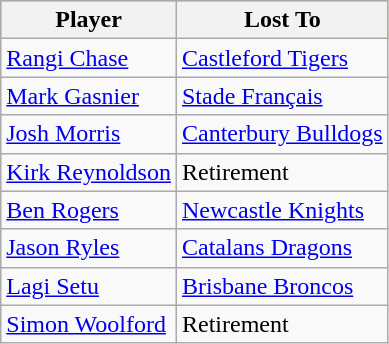<table class="wikitable">
<tr bgcolor=#bdb76b>
<th>Player</th>
<th>Lost To</th>
</tr>
<tr>
<td><a href='#'>Rangi Chase</a></td>
<td><a href='#'>Castleford Tigers</a></td>
</tr>
<tr>
<td><a href='#'>Mark Gasnier</a></td>
<td><a href='#'>Stade Français</a></td>
</tr>
<tr>
<td><a href='#'>Josh Morris</a></td>
<td><a href='#'>Canterbury Bulldogs</a></td>
</tr>
<tr>
<td><a href='#'>Kirk Reynoldson</a></td>
<td>Retirement</td>
</tr>
<tr>
<td><a href='#'>Ben Rogers</a></td>
<td><a href='#'>Newcastle Knights</a></td>
</tr>
<tr>
<td><a href='#'>Jason Ryles</a></td>
<td><a href='#'>Catalans Dragons</a></td>
</tr>
<tr>
<td><a href='#'>Lagi Setu</a></td>
<td><a href='#'>Brisbane Broncos</a></td>
</tr>
<tr>
<td><a href='#'>Simon Woolford</a></td>
<td>Retirement</td>
</tr>
</table>
